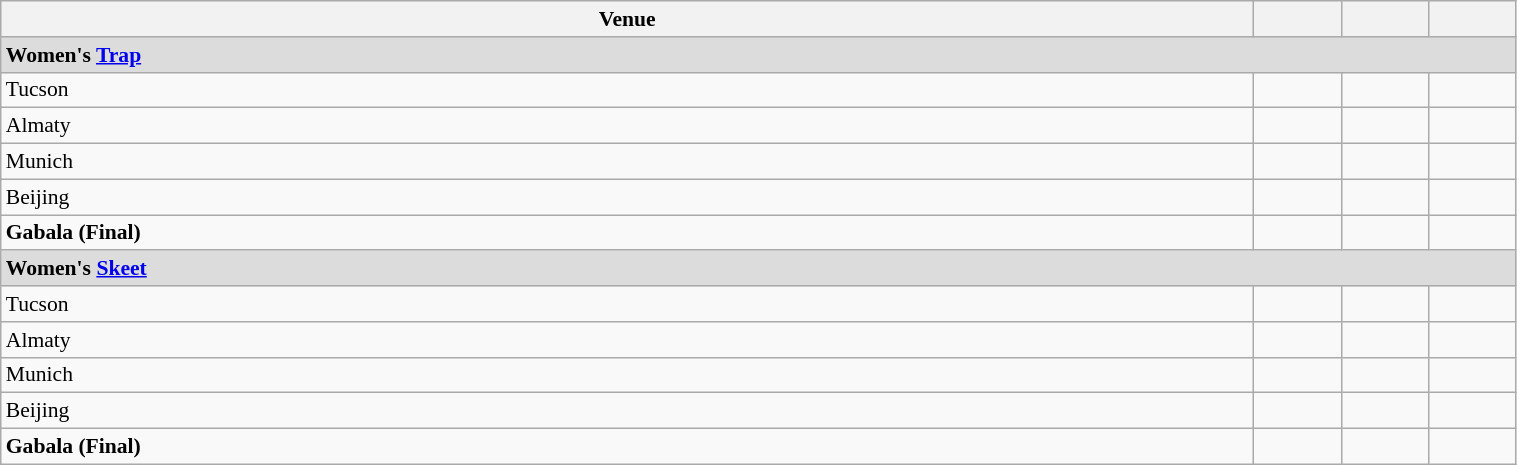<table class=wikitable style="width:80%; font-size: 90%;">
<tr>
<th>Venue</th>
<th></th>
<th></th>
<th></th>
</tr>
<tr>
<td colspan=5 style="background:#dcdcdc"><strong>Women's <a href='#'>Trap</a></strong></td>
</tr>
<tr>
<td>Tucson</td>
<td></td>
<td></td>
<td></td>
</tr>
<tr>
<td>Almaty</td>
<td></td>
<td></td>
<td></td>
</tr>
<tr>
<td>Munich</td>
<td></td>
<td></td>
<td></td>
</tr>
<tr>
<td>Beijing</td>
<td></td>
<td></td>
<td></td>
</tr>
<tr>
<td><strong>Gabala (Final)</strong></td>
<td></td>
<td></td>
<td></td>
</tr>
<tr>
<td colspan=5 style="background:#dcdcdc"><strong>Women's <a href='#'>Skeet</a></strong></td>
</tr>
<tr>
<td>Tucson</td>
<td></td>
<td></td>
<td></td>
</tr>
<tr>
<td>Almaty</td>
<td></td>
<td></td>
<td></td>
</tr>
<tr>
<td>Munich</td>
<td></td>
<td></td>
<td></td>
</tr>
<tr>
<td>Beijing</td>
<td></td>
<td></td>
<td></td>
</tr>
<tr>
<td><strong>Gabala (Final)</strong></td>
<td></td>
<td></td>
<td></td>
</tr>
</table>
